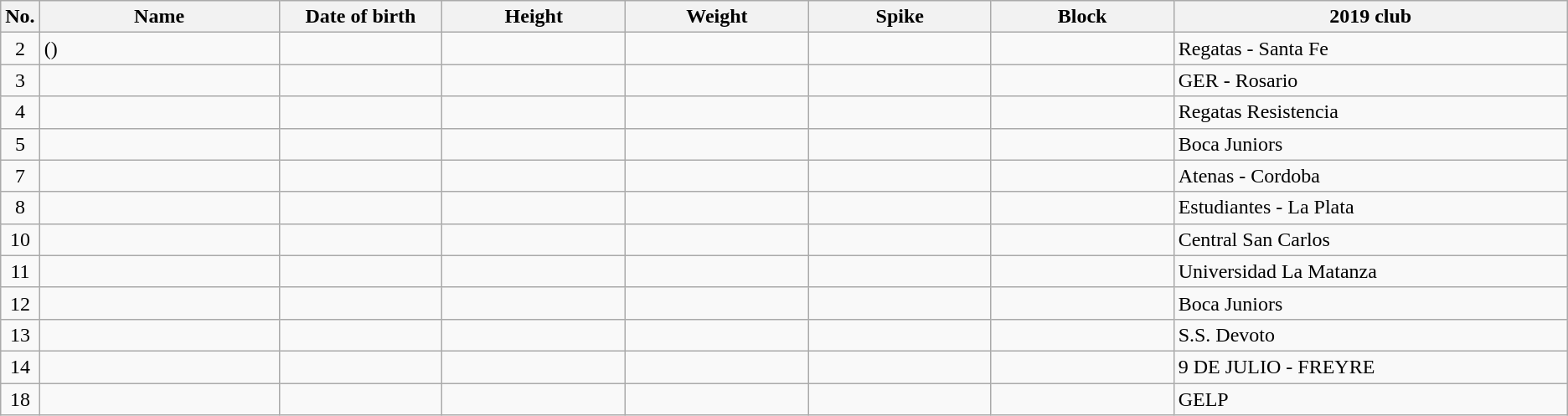<table class="wikitable sortable" style="font-size:100%; text-align:center;">
<tr>
<th>No.</th>
<th style="width:12em">Name</th>
<th style="width:8em">Date of birth</th>
<th style="width:9em">Height</th>
<th style="width:9em">Weight</th>
<th style="width:9em">Spike</th>
<th style="width:9em">Block</th>
<th style="width:20em">2019 club</th>
</tr>
<tr>
<td>2</td>
<td align=left> ()</td>
<td align=right></td>
<td></td>
<td></td>
<td></td>
<td></td>
<td align=left>Regatas - Santa Fe</td>
</tr>
<tr>
<td>3</td>
<td align=left></td>
<td align=right></td>
<td></td>
<td></td>
<td></td>
<td></td>
<td align=left>GER - Rosario</td>
</tr>
<tr>
<td>4</td>
<td align=left></td>
<td align=right></td>
<td></td>
<td></td>
<td></td>
<td></td>
<td align=left>Regatas Resistencia</td>
</tr>
<tr>
<td>5</td>
<td align=left></td>
<td align=right></td>
<td></td>
<td></td>
<td></td>
<td></td>
<td align=left>Boca Juniors</td>
</tr>
<tr>
<td>7</td>
<td align=left></td>
<td align=right></td>
<td></td>
<td></td>
<td></td>
<td></td>
<td align=left>Atenas - Cordoba</td>
</tr>
<tr>
<td>8</td>
<td align=left></td>
<td align=right></td>
<td></td>
<td></td>
<td></td>
<td></td>
<td align=left>Estudiantes - La Plata</td>
</tr>
<tr>
<td>10</td>
<td align=left></td>
<td align=right></td>
<td></td>
<td></td>
<td></td>
<td></td>
<td align=left>Central San Carlos</td>
</tr>
<tr>
<td>11</td>
<td align=left></td>
<td align=right></td>
<td></td>
<td></td>
<td></td>
<td></td>
<td align=left>Universidad La Matanza</td>
</tr>
<tr>
<td>12</td>
<td align=left></td>
<td align=right></td>
<td></td>
<td></td>
<td></td>
<td></td>
<td align=left>Boca Juniors</td>
</tr>
<tr>
<td>13</td>
<td align=left></td>
<td align=right></td>
<td></td>
<td></td>
<td></td>
<td></td>
<td align=left>S.S. Devoto</td>
</tr>
<tr>
<td>14</td>
<td align=left></td>
<td align=right></td>
<td></td>
<td></td>
<td></td>
<td></td>
<td align=left>9 DE JULIO - FREYRE</td>
</tr>
<tr>
<td>18</td>
<td align=left></td>
<td align=right></td>
<td></td>
<td></td>
<td></td>
<td></td>
<td align=left>GELP</td>
</tr>
</table>
